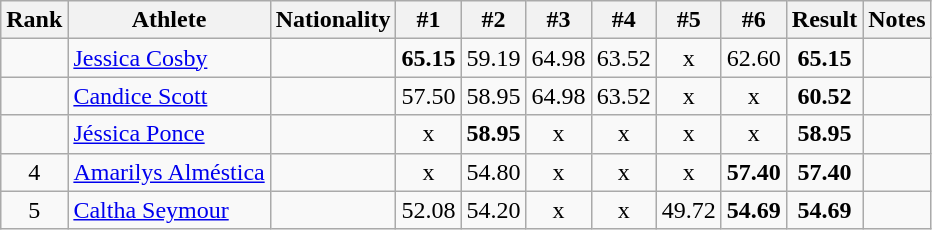<table class="wikitable sortable" style="text-align:center">
<tr>
<th>Rank</th>
<th>Athlete</th>
<th>Nationality</th>
<th>#1</th>
<th>#2</th>
<th>#3</th>
<th>#4</th>
<th>#5</th>
<th>#6</th>
<th>Result</th>
<th>Notes</th>
</tr>
<tr>
<td></td>
<td align="left"><a href='#'>Jessica Cosby</a></td>
<td align=left></td>
<td><strong>65.15</strong></td>
<td>59.19</td>
<td>64.98</td>
<td>63.52</td>
<td>x</td>
<td>62.60</td>
<td><strong>65.15</strong></td>
<td></td>
</tr>
<tr>
<td></td>
<td align="left"><a href='#'>Candice Scott</a></td>
<td align=left></td>
<td>57.50</td>
<td>58.95</td>
<td>64.98</td>
<td>63.52</td>
<td>x</td>
<td>x</td>
<td><strong>60.52</strong></td>
<td></td>
</tr>
<tr>
<td></td>
<td align="left"><a href='#'>Jéssica Ponce</a></td>
<td align=left></td>
<td>x</td>
<td><strong>58.95</strong></td>
<td>x</td>
<td>x</td>
<td>x</td>
<td>x</td>
<td><strong>58.95</strong></td>
<td></td>
</tr>
<tr>
<td>4</td>
<td align="left"><a href='#'>Amarilys Alméstica</a></td>
<td align=left></td>
<td>x</td>
<td>54.80</td>
<td>x</td>
<td>x</td>
<td>x</td>
<td><strong>57.40</strong></td>
<td><strong>57.40</strong></td>
<td></td>
</tr>
<tr>
<td>5</td>
<td align="left"><a href='#'>Caltha Seymour</a></td>
<td align=left></td>
<td>52.08</td>
<td>54.20</td>
<td>x</td>
<td>x</td>
<td>49.72</td>
<td><strong>54.69</strong></td>
<td><strong>54.69</strong></td>
<td></td>
</tr>
</table>
